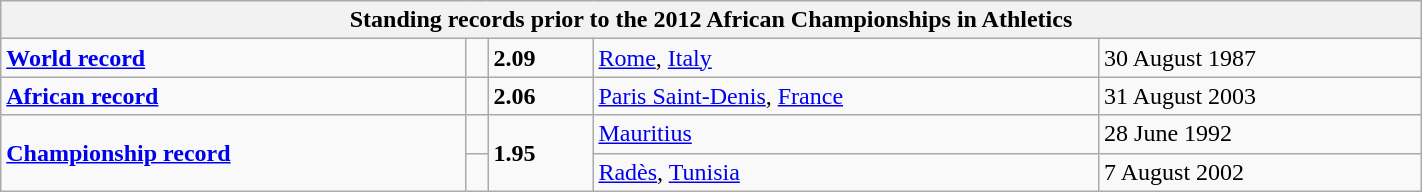<table class="wikitable" width=75%>
<tr>
<th colspan="5">Standing records prior to the 2012 African Championships in Athletics</th>
</tr>
<tr>
<td><strong><a href='#'>World record</a></strong></td>
<td></td>
<td><strong>2.09</strong></td>
<td><a href='#'>Rome</a>, <a href='#'>Italy</a></td>
<td>30 August 1987</td>
</tr>
<tr>
<td><strong><a href='#'>African record</a></strong></td>
<td></td>
<td><strong>2.06</strong></td>
<td><a href='#'>Paris Saint-Denis</a>, <a href='#'>France</a></td>
<td>31 August 2003</td>
</tr>
<tr>
<td rowspan=2><strong><a href='#'>Championship record</a></strong></td>
<td></td>
<td rowspan=2><strong>1.95</strong></td>
<td><a href='#'>Mauritius</a></td>
<td>28 June 1992</td>
</tr>
<tr>
<td></td>
<td><a href='#'>Radès</a>, <a href='#'>Tunisia</a></td>
<td>7 August 2002</td>
</tr>
</table>
